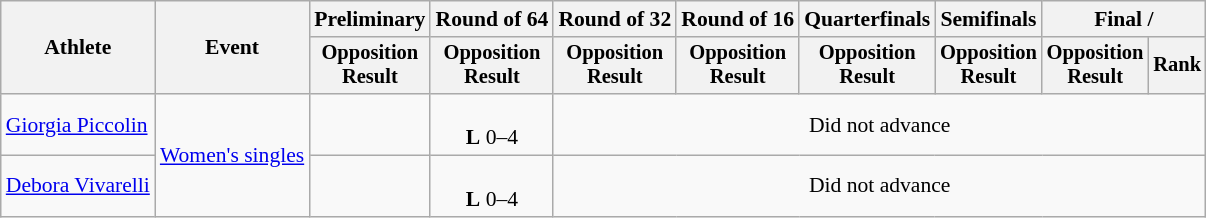<table class=wikitable style=font-size:90%;text-align:center>
<tr>
<th rowspan=2>Athlete</th>
<th rowspan=2>Event</th>
<th>Preliminary</th>
<th>Round of 64</th>
<th>Round of 32</th>
<th>Round of 16</th>
<th>Quarterfinals</th>
<th>Semifinals</th>
<th colspan=2>Final / </th>
</tr>
<tr style=font-size:95%>
<th>Opposition<br>Result</th>
<th>Opposition<br>Result</th>
<th>Opposition<br>Result</th>
<th>Opposition<br>Result</th>
<th>Opposition<br>Result</th>
<th>Opposition<br>Result</th>
<th>Opposition<br>Result</th>
<th>Rank</th>
</tr>
<tr>
<td align=left><a href='#'>Giorgia Piccolin</a></td>
<td align=left rowspan=2><a href='#'>Women's singles</a></td>
<td></td>
<td><br><strong>L</strong> 0–4</td>
<td colspan=6>Did not advance</td>
</tr>
<tr>
<td align=left><a href='#'>Debora Vivarelli</a></td>
<td></td>
<td><br><strong>L</strong> 0–4</td>
<td colspan=6>Did not advance</td>
</tr>
</table>
